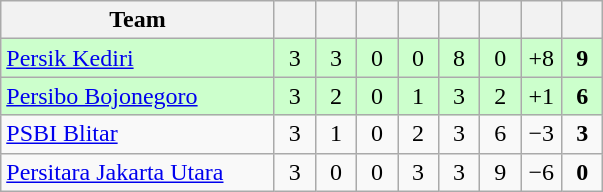<table class="wikitable" style="text-align:center">
<tr>
<th style="width:175px;">Team</th>
<th width="20"></th>
<th width="20"></th>
<th width="20"></th>
<th width="20"></th>
<th width="20"></th>
<th width="20"></th>
<th width="20"></th>
<th width="20"></th>
</tr>
<tr style="background:#cfc;">
<td align=left><a href='#'>Persik Kediri</a></td>
<td>3</td>
<td>3</td>
<td>0</td>
<td>0</td>
<td>8</td>
<td>0</td>
<td>+8</td>
<td><strong>9</strong></td>
</tr>
<tr style="background:#cfc;">
<td align=left><a href='#'>Persibo Bojonegoro</a></td>
<td>3</td>
<td>2</td>
<td>0</td>
<td>1</td>
<td>3</td>
<td>2</td>
<td>+1</td>
<td><strong>6</strong></td>
</tr>
<tr>
<td align=left><a href='#'>PSBI Blitar</a></td>
<td>3</td>
<td>1</td>
<td>0</td>
<td>2</td>
<td>3</td>
<td>6</td>
<td>−3</td>
<td><strong>3</strong></td>
</tr>
<tr>
<td align=left><a href='#'>Persitara Jakarta Utara</a></td>
<td>3</td>
<td>0</td>
<td>0</td>
<td>3</td>
<td>3</td>
<td>9</td>
<td>−6</td>
<td><strong>0</strong></td>
</tr>
</table>
